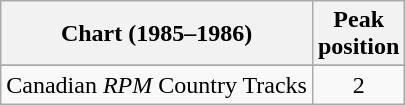<table class="wikitable sortable">
<tr>
<th align="left">Chart (1985–1986)</th>
<th align="center">Peak<br>position</th>
</tr>
<tr>
</tr>
<tr>
<td align="left">Canadian <em>RPM</em> Country Tracks</td>
<td align="center">2</td>
</tr>
</table>
